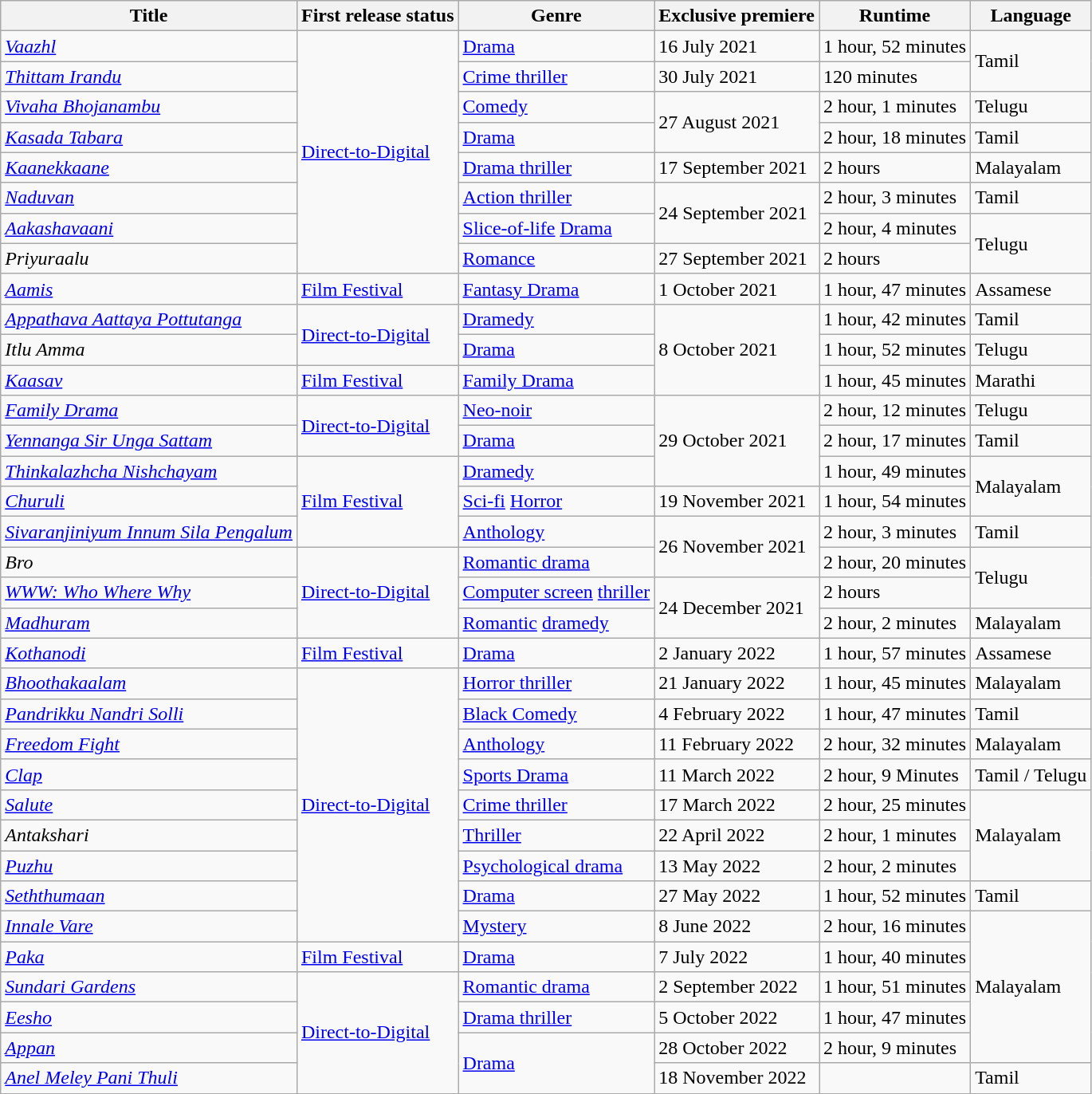<table class="wikitable sortable">
<tr>
<th>Title</th>
<th>First release status</th>
<th>Genre</th>
<th>Exclusive premiere</th>
<th>Runtime</th>
<th>Language</th>
</tr>
<tr>
<td><em><a href='#'>Vaazhl</a></em></td>
<td rowspan="8"><a href='#'>Direct-to-Digital</a></td>
<td><a href='#'>Drama</a></td>
<td>16 July 2021</td>
<td>1 hour, 52 minutes</td>
<td rowspan="2">Tamil</td>
</tr>
<tr>
<td><em><a href='#'>Thittam Irandu</a></em></td>
<td><a href='#'>Crime thriller</a></td>
<td>30 July 2021</td>
<td>120 minutes</td>
</tr>
<tr>
<td><em><a href='#'>Vivaha Bhojanambu</a></em></td>
<td><a href='#'>Comedy</a></td>
<td rowspan="2">27 August 2021</td>
<td>2 hour, 1 minutes</td>
<td>Telugu</td>
</tr>
<tr>
<td><em><a href='#'>Kasada Tabara</a></em></td>
<td><a href='#'>Drama</a></td>
<td>2 hour, 18 minutes</td>
<td>Tamil</td>
</tr>
<tr>
<td><em><a href='#'>Kaanekkaane</a></em></td>
<td><a href='#'>Drama thriller</a></td>
<td>17 September 2021</td>
<td>2 hours</td>
<td>Malayalam</td>
</tr>
<tr>
<td><em><a href='#'>Naduvan</a></em></td>
<td><a href='#'>Action thriller</a></td>
<td rowspan="2">24 September 2021</td>
<td>2 hour, 3 minutes</td>
<td>Tamil</td>
</tr>
<tr>
<td><em><a href='#'>Aakashavaani</a></em></td>
<td><a href='#'>Slice-of-life</a> <a href='#'>Drama</a></td>
<td>2 hour, 4 minutes</td>
<td rowspan="2">Telugu</td>
</tr>
<tr>
<td><em>Priyuraalu</em></td>
<td><a href='#'>Romance</a></td>
<td>27 September 2021</td>
<td>2 hours</td>
</tr>
<tr>
<td><em><a href='#'>Aamis</a></em></td>
<td><a href='#'>Film Festival</a></td>
<td><a href='#'>Fantasy Drama</a></td>
<td>1 October 2021</td>
<td>1 hour, 47 minutes</td>
<td>Assamese</td>
</tr>
<tr>
<td><em><a href='#'>Appathava Aattaya Pottutanga</a></em></td>
<td rowspan="2"><a href='#'>Direct-to-Digital</a></td>
<td><a href='#'>Dramedy</a></td>
<td rowspan="3">8 October 2021</td>
<td>1 hour, 42 minutes</td>
<td>Tamil</td>
</tr>
<tr>
<td><em>Itlu Amma</em></td>
<td><a href='#'>Drama</a></td>
<td>1 hour, 52 minutes</td>
<td>Telugu</td>
</tr>
<tr>
<td><em><a href='#'>Kaasav</a></em></td>
<td><a href='#'>Film Festival</a></td>
<td><a href='#'>Family Drama</a></td>
<td>1 hour, 45 minutes</td>
<td>Marathi</td>
</tr>
<tr>
<td><em><a href='#'>Family Drama</a></em></td>
<td rowspan="2"><a href='#'>Direct-to-Digital</a></td>
<td><a href='#'>Neo-noir</a></td>
<td rowspan="3">29 October 2021</td>
<td>2 hour, 12 minutes</td>
<td>Telugu</td>
</tr>
<tr>
<td><em><a href='#'>Yennanga Sir Unga Sattam</a></em></td>
<td><a href='#'>Drama</a></td>
<td>2 hour, 17 minutes</td>
<td>Tamil</td>
</tr>
<tr>
<td><em><a href='#'>Thinkalazhcha Nishchayam</a></em></td>
<td rowspan="3"><a href='#'>Film Festival</a></td>
<td><a href='#'>Dramedy</a></td>
<td>1 hour, 49 minutes</td>
<td rowspan="2">Malayalam</td>
</tr>
<tr>
<td><em><a href='#'>Churuli</a></em></td>
<td><a href='#'>Sci-fi</a> <a href='#'>Horror</a></td>
<td>19 November 2021</td>
<td>1 hour, 54 minutes</td>
</tr>
<tr>
<td><em><a href='#'>Sivaranjiniyum Innum Sila Pengalum</a></em></td>
<td><a href='#'>Anthology</a></td>
<td rowspan="2">26 November 2021</td>
<td>2 hour, 3 minutes</td>
<td>Tamil</td>
</tr>
<tr>
<td><em>Bro</em></td>
<td rowspan="3"><a href='#'>Direct-to-Digital</a></td>
<td><a href='#'>Romantic drama</a></td>
<td>2 hour, 20 minutes</td>
<td rowspan="2">Telugu</td>
</tr>
<tr>
<td><em><a href='#'>WWW: Who Where Why</a></em></td>
<td><a href='#'>Computer screen</a> <a href='#'>thriller</a></td>
<td rowspan="2">24 December 2021</td>
<td>2 hours</td>
</tr>
<tr>
<td><em><a href='#'>Madhuram</a></em></td>
<td><a href='#'>Romantic</a> <a href='#'>dramedy</a></td>
<td>2 hour, 2 minutes</td>
<td>Malayalam</td>
</tr>
<tr>
<td><em><a href='#'>Kothanodi</a></em></td>
<td><a href='#'>Film Festival</a></td>
<td><a href='#'>Drama</a></td>
<td>2 January 2022</td>
<td>1 hour, 57 minutes</td>
<td>Assamese</td>
</tr>
<tr>
<td><em><a href='#'>Bhoothakaalam</a></em></td>
<td rowspan="9"><a href='#'>Direct-to-Digital</a></td>
<td><a href='#'>Horror thriller</a></td>
<td>21 January 2022</td>
<td>1 hour, 45 minutes</td>
<td>Malayalam</td>
</tr>
<tr>
<td><em><a href='#'>Pandrikku Nandri Solli</a></em></td>
<td><a href='#'>Black Comedy</a></td>
<td>4 February 2022</td>
<td>1 hour, 47 minutes</td>
<td>Tamil</td>
</tr>
<tr>
<td><em><a href='#'>Freedom Fight</a></em></td>
<td><a href='#'>Anthology</a></td>
<td>11 February 2022</td>
<td>2 hour, 32 minutes</td>
<td>Malayalam</td>
</tr>
<tr>
<td><em><a href='#'>Clap</a></em></td>
<td><a href='#'>Sports Drama</a></td>
<td>11 March 2022</td>
<td>2 hour, 9 Minutes</td>
<td>Tamil / Telugu</td>
</tr>
<tr>
<td><em><a href='#'>Salute</a></em></td>
<td><a href='#'>Crime thriller</a></td>
<td>17 March 2022</td>
<td>2 hour, 25 minutes</td>
<td rowspan="3">Malayalam</td>
</tr>
<tr>
<td><em>Antakshari</em></td>
<td><a href='#'>Thriller</a></td>
<td>22 April 2022</td>
<td>2 hour, 1 minutes</td>
</tr>
<tr>
<td><em><a href='#'>Puzhu</a></em></td>
<td><a href='#'>Psychological drama</a></td>
<td>13 May 2022</td>
<td>2 hour, 2 minutes</td>
</tr>
<tr>
<td><em><a href='#'>Seththumaan</a></em></td>
<td><a href='#'>Drama</a></td>
<td>27 May 2022</td>
<td>1 hour, 52 minutes</td>
<td>Tamil</td>
</tr>
<tr>
<td><em><a href='#'>Innale Vare</a></em></td>
<td><a href='#'>Mystery</a></td>
<td>8 June 2022</td>
<td>2 hour, 16 minutes</td>
<td rowspan="5">Malayalam</td>
</tr>
<tr>
<td><em><a href='#'>Paka</a></em></td>
<td><a href='#'>Film Festival</a></td>
<td><a href='#'>Drama</a></td>
<td>7 July 2022</td>
<td>1 hour, 40 minutes</td>
</tr>
<tr>
<td><em><a href='#'>Sundari Gardens</a></em></td>
<td rowspan="4"><a href='#'>Direct-to-Digital</a></td>
<td><a href='#'>Romantic drama</a></td>
<td>2 September 2022</td>
<td>1 hour, 51 minutes</td>
</tr>
<tr>
<td><em><a href='#'>Eesho</a></em></td>
<td><a href='#'>Drama thriller</a></td>
<td>5 October 2022</td>
<td>1 hour, 47 minutes</td>
</tr>
<tr>
<td><em><a href='#'>Appan</a></em></td>
<td rowspan="2"><a href='#'>Drama</a></td>
<td>28 October 2022</td>
<td>2 hour, 9 minutes</td>
</tr>
<tr>
<td><em><a href='#'>Anel Meley Pani Thuli</a></em></td>
<td>18 November 2022</td>
<td></td>
<td>Tamil</td>
</tr>
</table>
